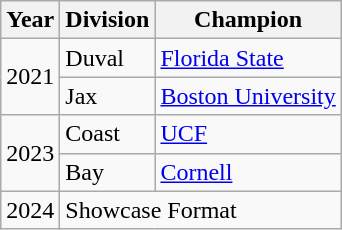<table class="wikitable">
<tr>
<th>Year</th>
<th>Division</th>
<th>Champion</th>
</tr>
<tr>
<td rowspan="2">2021</td>
<td>Duval</td>
<td><a href='#'>Florida State</a></td>
</tr>
<tr>
<td>Jax</td>
<td><a href='#'>Boston University</a></td>
</tr>
<tr>
<td rowspan="2">2023</td>
<td>Coast</td>
<td><a href='#'>UCF</a></td>
</tr>
<tr>
<td>Bay</td>
<td><a href='#'>Cornell</a></td>
</tr>
<tr>
<td rowspan="2">2024</td>
<td colspan="2">Showcase Format</td>
</tr>
</table>
